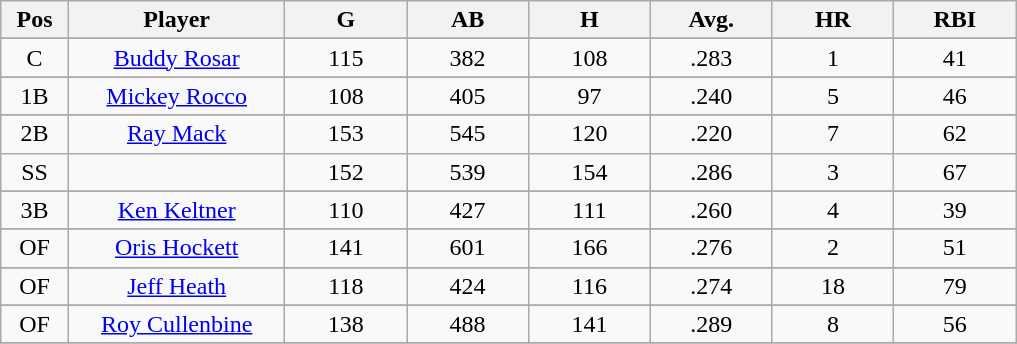<table class="wikitable sortable">
<tr>
<th bgcolor="#DDDDFF" width="5%">Pos</th>
<th bgcolor="#DDDDFF" width="16%">Player</th>
<th bgcolor="#DDDDFF" width="9%">G</th>
<th bgcolor="#DDDDFF" width="9%">AB</th>
<th bgcolor="#DDDDFF" width="9%">H</th>
<th bgcolor="#DDDDFF" width="9%">Avg.</th>
<th bgcolor="#DDDDFF" width="9%">HR</th>
<th bgcolor="#DDDDFF" width="9%">RBI</th>
</tr>
<tr>
</tr>
<tr align="center">
<td>C</td>
<td><a href='#'>Buddy Rosar</a></td>
<td>115</td>
<td>382</td>
<td>108</td>
<td>.283</td>
<td>1</td>
<td>41</td>
</tr>
<tr>
</tr>
<tr align="center">
<td>1B</td>
<td><a href='#'>Mickey Rocco</a></td>
<td>108</td>
<td>405</td>
<td>97</td>
<td>.240</td>
<td>5</td>
<td>46</td>
</tr>
<tr>
</tr>
<tr align="center">
<td>2B</td>
<td><a href='#'>Ray Mack</a></td>
<td>153</td>
<td>545</td>
<td>120</td>
<td>.220</td>
<td>7</td>
<td>62</td>
</tr>
<tr align="center">
<td>SS</td>
<td></td>
<td>152</td>
<td>539</td>
<td>154</td>
<td>.286</td>
<td>3</td>
<td>67</td>
</tr>
<tr>
</tr>
<tr align="center">
<td>3B</td>
<td><a href='#'>Ken Keltner</a></td>
<td>110</td>
<td>427</td>
<td>111</td>
<td>.260</td>
<td>4</td>
<td>39</td>
</tr>
<tr>
</tr>
<tr align="center">
<td>OF</td>
<td><a href='#'>Oris Hockett</a></td>
<td>141</td>
<td>601</td>
<td>166</td>
<td>.276</td>
<td>2</td>
<td>51</td>
</tr>
<tr>
</tr>
<tr align="center">
<td>OF</td>
<td><a href='#'>Jeff Heath</a></td>
<td>118</td>
<td>424</td>
<td>116</td>
<td>.274</td>
<td>18</td>
<td>79</td>
</tr>
<tr>
</tr>
<tr align="center">
<td>OF</td>
<td><a href='#'>Roy Cullenbine</a></td>
<td>138</td>
<td>488</td>
<td>141</td>
<td>.289</td>
<td>8</td>
<td>56</td>
</tr>
<tr align="center">
</tr>
</table>
